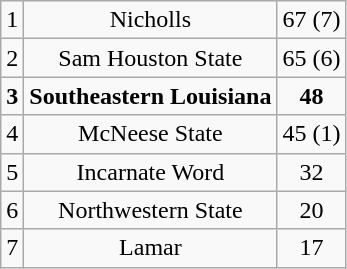<table class="wikitable">
<tr align="center">
<td>1</td>
<td>Nicholls</td>
<td>67 (7)</td>
</tr>
<tr align="center">
<td>2</td>
<td>Sam Houston State</td>
<td>65 (6)</td>
</tr>
<tr align="center">
<td><strong>3</strong></td>
<td><strong>Southeastern Louisiana</strong></td>
<td><strong>48</strong></td>
</tr>
<tr align="center">
<td>4</td>
<td>McNeese State</td>
<td>45 (1)</td>
</tr>
<tr align="center">
<td>5</td>
<td>Incarnate Word</td>
<td>32</td>
</tr>
<tr align="center">
<td>6</td>
<td>Northwestern State</td>
<td>20</td>
</tr>
<tr align="center">
<td>7</td>
<td>Lamar</td>
<td>17</td>
</tr>
</table>
